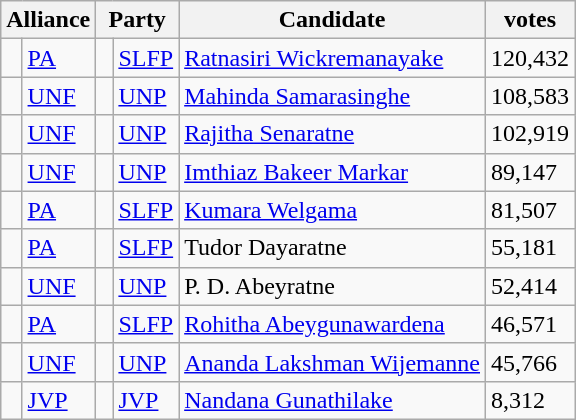<table class="wikitable sortable mw-collapsible">
<tr>
<th colspan="2">Alliance</th>
<th colspan="2">Party</th>
<th>Candidate</th>
<th>votes</th>
</tr>
<tr>
<td bgcolor=> </td>
<td align=left><a href='#'>PA</a></td>
<td bgcolor=> </td>
<td align=left><a href='#'>SLFP</a></td>
<td><a href='#'>Ratnasiri Wickremanayake</a></td>
<td>120,432</td>
</tr>
<tr>
<td bgcolor=> </td>
<td align=left><a href='#'>UNF</a></td>
<td bgcolor=> </td>
<td align=left><a href='#'>UNP</a></td>
<td><a href='#'>Mahinda Samarasinghe</a></td>
<td>108,583</td>
</tr>
<tr>
<td bgcolor=> </td>
<td align=left><a href='#'>UNF</a></td>
<td bgcolor=> </td>
<td align=left><a href='#'>UNP</a></td>
<td><a href='#'>Rajitha Senaratne</a></td>
<td>102,919</td>
</tr>
<tr>
<td bgcolor=> </td>
<td align=left><a href='#'>UNF</a></td>
<td bgcolor=> </td>
<td align=left><a href='#'>UNP</a></td>
<td><a href='#'>Imthiaz Bakeer Markar</a></td>
<td>89,147</td>
</tr>
<tr>
<td bgcolor=> </td>
<td align=left><a href='#'>PA</a></td>
<td bgcolor=> </td>
<td align=left><a href='#'>SLFP</a></td>
<td><a href='#'>Kumara Welgama</a></td>
<td>81,507</td>
</tr>
<tr>
<td bgcolor=> </td>
<td align=left><a href='#'>PA</a></td>
<td bgcolor=> </td>
<td align=left><a href='#'>SLFP</a></td>
<td>Tudor Dayaratne</td>
<td>55,181</td>
</tr>
<tr>
<td bgcolor=> </td>
<td align=left><a href='#'>UNF</a></td>
<td bgcolor=> </td>
<td align=left><a href='#'>UNP</a></td>
<td>P. D. Abeyratne</td>
<td>52,414</td>
</tr>
<tr>
<td bgcolor=> </td>
<td align=left><a href='#'>PA</a></td>
<td bgcolor=> </td>
<td align=left><a href='#'>SLFP</a></td>
<td><a href='#'>Rohitha Abeygunawardena</a></td>
<td>46,571</td>
</tr>
<tr>
<td bgcolor=> </td>
<td align=left><a href='#'>UNF</a></td>
<td bgcolor=> </td>
<td align=left><a href='#'>UNP</a></td>
<td><a href='#'>Ananda Lakshman Wijemanne</a></td>
<td>45,766</td>
</tr>
<tr>
<td bgcolor=> </td>
<td align=left><a href='#'>JVP</a></td>
<td bgcolor=> </td>
<td align=left><a href='#'>JVP</a></td>
<td><a href='#'>Nandana Gunathilake</a></td>
<td>8,312</td>
</tr>
</table>
